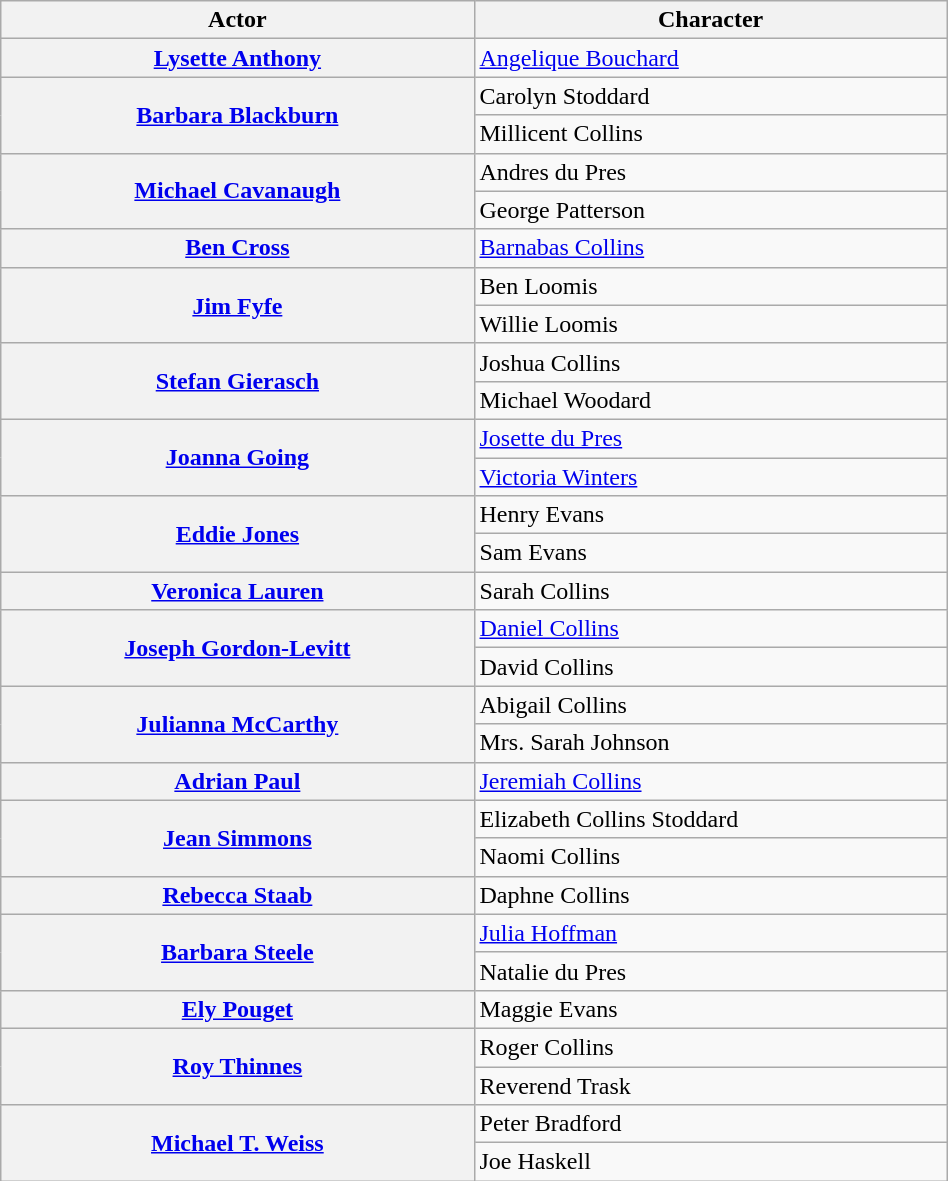<table class="wikitable plainrowheaders sortable" style="width:50%;">
<tr>
<th style="width:20%;">Actor</th>
<th style="width:20%;">Character</th>
</tr>
<tr>
<th scope="row"><a href='#'>Lysette Anthony</a></th>
<td><a href='#'>Angelique Bouchard</a></td>
</tr>
<tr>
<th rowspan="2" scope="row"><a href='#'>Barbara Blackburn</a></th>
<td>Carolyn Stoddard</td>
</tr>
<tr>
<td>Millicent Collins</td>
</tr>
<tr>
<th scope="row" rowspan="2"><a href='#'>Michael Cavanaugh</a></th>
<td>Andres du Pres</td>
</tr>
<tr>
<td>George Patterson</td>
</tr>
<tr>
<th scope="row"><a href='#'>Ben Cross</a></th>
<td><a href='#'>Barnabas Collins</a></td>
</tr>
<tr>
<th scope="row" rowspan="2"><a href='#'>Jim Fyfe</a></th>
<td>Ben Loomis</td>
</tr>
<tr>
<td>Willie Loomis</td>
</tr>
<tr>
<th scope="row" rowspan="2"><a href='#'>Stefan Gierasch</a></th>
<td>Joshua Collins</td>
</tr>
<tr>
<td>Michael Woodard</td>
</tr>
<tr>
<th scope="row" rowspan="2"><a href='#'>Joanna Going</a></th>
<td><a href='#'>Josette du Pres</a></td>
</tr>
<tr>
<td><a href='#'>Victoria Winters</a></td>
</tr>
<tr>
<th scope="row" rowspan="2"><a href='#'>Eddie Jones</a></th>
<td>Henry Evans</td>
</tr>
<tr>
<td>Sam Evans</td>
</tr>
<tr>
<th scope="row"><a href='#'>Veronica Lauren</a></th>
<td>Sarah Collins</td>
</tr>
<tr>
<th scope="row" rowspan="2"><a href='#'>Joseph Gordon-Levitt</a></th>
<td><a href='#'>Daniel Collins</a></td>
</tr>
<tr>
<td>David Collins</td>
</tr>
<tr>
<th scope="row" rowspan="2"><a href='#'>Julianna McCarthy</a></th>
<td>Abigail Collins</td>
</tr>
<tr>
<td>Mrs. Sarah Johnson</td>
</tr>
<tr>
<th scope="row"><a href='#'>Adrian Paul</a></th>
<td><a href='#'>Jeremiah Collins</a></td>
</tr>
<tr>
<th scope="row" rowspan="2"><a href='#'>Jean Simmons</a></th>
<td>Elizabeth Collins Stoddard</td>
</tr>
<tr>
<td>Naomi Collins</td>
</tr>
<tr>
<th scope="row"><a href='#'>Rebecca Staab</a></th>
<td>Daphne Collins</td>
</tr>
<tr>
<th scope="row" rowspan="2"><a href='#'>Barbara Steele</a></th>
<td><a href='#'>Julia Hoffman</a></td>
</tr>
<tr>
<td>Natalie du Pres</td>
</tr>
<tr>
<th scope="row"><a href='#'>Ely Pouget</a></th>
<td>Maggie Evans</td>
</tr>
<tr>
<th scope="row" rowspan="2"><a href='#'>Roy Thinnes</a></th>
<td>Roger Collins</td>
</tr>
<tr>
<td>Reverend Trask</td>
</tr>
<tr>
<th scope="row" rowspan="2"><a href='#'>Michael T. Weiss</a></th>
<td>Peter Bradford</td>
</tr>
<tr>
<td>Joe Haskell</td>
</tr>
</table>
